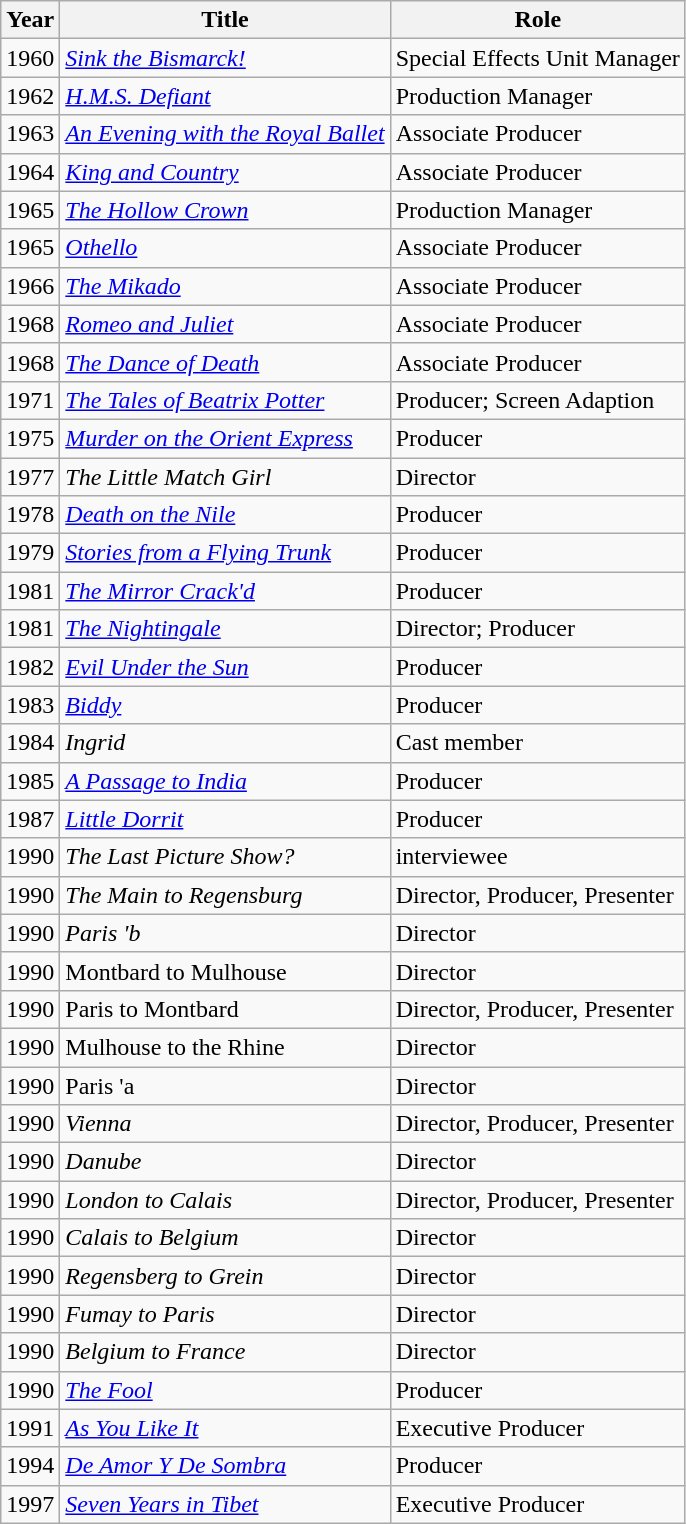<table class="wikitable">
<tr>
<th>Year</th>
<th>Title</th>
<th>Role</th>
</tr>
<tr>
<td>1960</td>
<td><em><a href='#'>Sink the Bismarck!</a></em></td>
<td>Special Effects Unit Manager</td>
</tr>
<tr>
<td>1962</td>
<td><em><a href='#'>H.M.S. Defiant</a></em></td>
<td>Production Manager</td>
</tr>
<tr>
<td>1963</td>
<td><em><a href='#'>An Evening with the Royal Ballet</a></em></td>
<td>Associate Producer</td>
</tr>
<tr>
<td>1964</td>
<td><em><a href='#'>King and Country</a></em></td>
<td>Associate Producer</td>
</tr>
<tr>
<td>1965</td>
<td><em><a href='#'>The Hollow Crown</a></em></td>
<td>Production Manager</td>
</tr>
<tr>
<td>1965</td>
<td><em><a href='#'>Othello</a></em></td>
<td>Associate Producer</td>
</tr>
<tr>
<td>1966</td>
<td><em><a href='#'>The Mikado</a></em></td>
<td>Associate Producer</td>
</tr>
<tr>
<td>1968</td>
<td><em><a href='#'>Romeo and Juliet</a></em></td>
<td>Associate Producer</td>
</tr>
<tr>
<td>1968</td>
<td><em><a href='#'>The Dance of Death</a></em></td>
<td>Associate Producer</td>
</tr>
<tr>
<td>1971</td>
<td><em><a href='#'>The Tales of Beatrix Potter</a></em></td>
<td>Producer; Screen Adaption</td>
</tr>
<tr>
<td>1975</td>
<td><em><a href='#'>Murder on the Orient Express</a></em></td>
<td>Producer</td>
</tr>
<tr>
<td>1977</td>
<td><em>The Little Match Girl</em></td>
<td>Director</td>
</tr>
<tr>
<td>1978</td>
<td><em><a href='#'>Death on the Nile</a></em></td>
<td>Producer</td>
</tr>
<tr>
<td>1979</td>
<td><em><a href='#'>Stories from a Flying Trunk</a></em></td>
<td>Producer</td>
</tr>
<tr>
<td>1981</td>
<td><em><a href='#'>The Mirror Crack'd</a></em></td>
<td>Producer</td>
</tr>
<tr>
<td>1981</td>
<td><em><a href='#'>The Nightingale</a></em></td>
<td>Director; Producer</td>
</tr>
<tr>
<td>1982</td>
<td><em><a href='#'>Evil Under the Sun</a></em></td>
<td>Producer</td>
</tr>
<tr>
<td>1983</td>
<td><em><a href='#'>Biddy</a></em></td>
<td>Producer</td>
</tr>
<tr>
<td>1984</td>
<td><em>Ingrid</em></td>
<td>Cast member</td>
</tr>
<tr>
<td>1985</td>
<td><em><a href='#'>A Passage to India</a></em></td>
<td>Producer</td>
</tr>
<tr>
<td>1987</td>
<td><em><a href='#'>Little Dorrit</a></em></td>
<td>Producer</td>
</tr>
<tr>
<td>1990</td>
<td><em>The Last Picture Show?</em></td>
<td>interviewee</td>
</tr>
<tr>
<td>1990</td>
<td><em>The Main to Regensburg</em></td>
<td>Director, Producer, Presenter</td>
</tr>
<tr>
<td>1990</td>
<td><em>Paris 'b<strong></td>
<td>Director</td>
</tr>
<tr>
<td>1990</td>
<td></em>Montbard to Mulhouse<em></td>
<td>Director</td>
</tr>
<tr>
<td>1990</td>
<td></em>Paris to Montbard<em></td>
<td>Director, Producer, Presenter</td>
</tr>
<tr>
<td>1990</td>
<td></em>Mulhouse to the Rhine<em></td>
<td>Director</td>
</tr>
<tr>
<td>1990</td>
<td></em>Paris 'a</strong></td>
<td>Director</td>
</tr>
<tr>
<td>1990</td>
<td><em>Vienna</em></td>
<td>Director, Producer, Presenter</td>
</tr>
<tr>
<td>1990</td>
<td><em>Danube</em></td>
<td>Director</td>
</tr>
<tr>
<td>1990</td>
<td><em>London to Calais</em></td>
<td>Director, Producer, Presenter</td>
</tr>
<tr>
<td>1990</td>
<td><em>Calais to Belgium</em></td>
<td>Director</td>
</tr>
<tr>
<td>1990</td>
<td><em>Regensberg to Grein</em></td>
<td>Director</td>
</tr>
<tr>
<td>1990</td>
<td><em>Fumay to Paris</em></td>
<td>Director</td>
</tr>
<tr>
<td>1990</td>
<td><em>Belgium to France</em></td>
<td>Director</td>
</tr>
<tr>
<td>1990</td>
<td><em><a href='#'>The Fool</a></em></td>
<td>Producer</td>
</tr>
<tr>
<td>1991</td>
<td><em><a href='#'>As You Like It</a></em></td>
<td>Executive Producer</td>
</tr>
<tr>
<td>1994</td>
<td><em><a href='#'>De Amor Y De Sombra</a></em></td>
<td>Producer</td>
</tr>
<tr>
<td>1997</td>
<td><em><a href='#'>Seven Years in Tibet</a></em></td>
<td>Executive Producer</td>
</tr>
</table>
